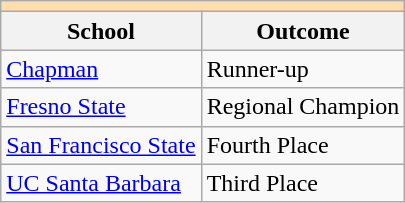<table class="wikitable" style="float:left; margin-right:1em;">
<tr>
<th colspan="3" style="background:#ffdead;"></th>
</tr>
<tr>
<th>School</th>
<th>Outcome</th>
</tr>
<tr>
<td><a href='#'>Chapman</a></td>
<td>Runner-up</td>
</tr>
<tr>
<td><a href='#'>Fresno State</a></td>
<td>Regional Champion</td>
</tr>
<tr>
<td><a href='#'>San Francisco State</a></td>
<td>Fourth Place</td>
</tr>
<tr>
<td><a href='#'>UC Santa Barbara</a></td>
<td>Third Place</td>
</tr>
</table>
